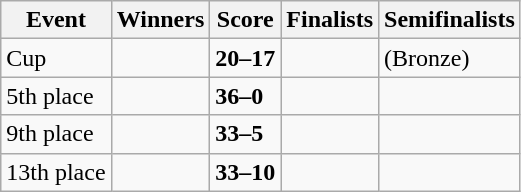<table class="wikitable">
<tr>
<th>Event</th>
<th>Winners</th>
<th>Score</th>
<th>Finalists</th>
<th>Semifinalists</th>
</tr>
<tr>
<td>Cup</td>
<td><strong></strong></td>
<td><strong>20–17</strong></td>
<td></td>
<td> (Bronze)<br></td>
</tr>
<tr>
<td>5th place</td>
<td><strong></strong></td>
<td><strong>36–0</strong></td>
<td></td>
<td><br></td>
</tr>
<tr>
<td>9th place</td>
<td><strong></strong></td>
<td><strong>33–5</strong></td>
<td></td>
<td><br></td>
</tr>
<tr>
<td>13th place</td>
<td><strong></strong></td>
<td><strong>33–10</strong></td>
<td></td>
<td><br></td>
</tr>
</table>
